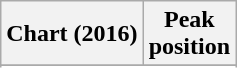<table class="wikitable sortable">
<tr>
<th>Chart (2016)</th>
<th>Peak<br>position</th>
</tr>
<tr>
</tr>
<tr>
</tr>
<tr>
</tr>
</table>
